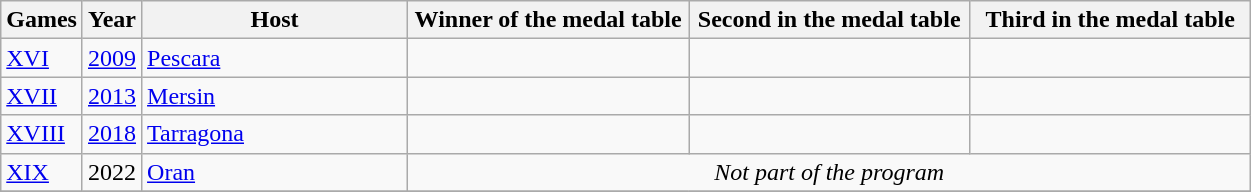<table class=wikitable style=font-size:100%;>
<tr>
<th width=40>Games</th>
<th width=30>Year</th>
<th width=170>Host</th>
<th width=180>Winner of the medal table</th>
<th width=180>Second in the medal table</th>
<th width=180>Third in the medal table</th>
</tr>
<tr>
<td><a href='#'>XVI</a></td>
<td><a href='#'>2009</a></td>
<td> <a href='#'>Pescara</a></td>
<td></td>
<td></td>
<td></td>
</tr>
<tr>
<td><a href='#'>XVII</a></td>
<td><a href='#'>2013</a></td>
<td> <a href='#'>Mersin</a></td>
<td></td>
<td></td>
<td></td>
</tr>
<tr>
<td><a href='#'>XVIII</a></td>
<td><a href='#'>2018</a></td>
<td> <a href='#'>Tarragona</a></td>
<td></td>
<td></td>
<td></td>
</tr>
<tr>
<td><a href='#'>XIX</a></td>
<td>2022</td>
<td> <a href='#'>Oran</a></td>
<td colspan=3 align=center><em>Not part of the program</em></td>
</tr>
<tr>
</tr>
</table>
